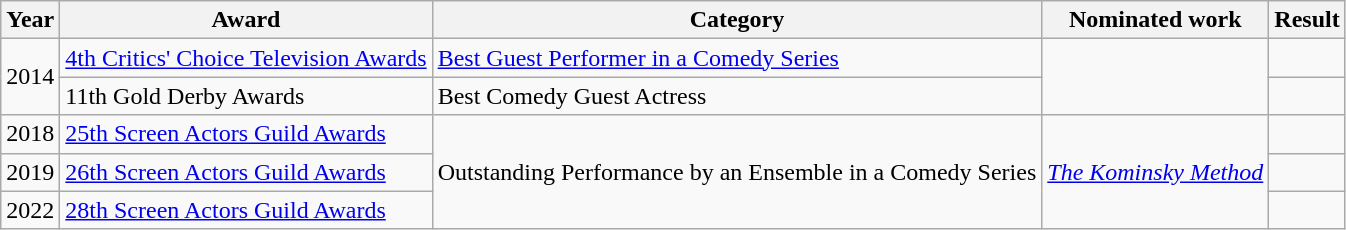<table class="wikitable sortable">
<tr>
<th>Year</th>
<th>Award</th>
<th>Category</th>
<th>Nominated work</th>
<th>Result</th>
</tr>
<tr>
<td rowspan="2">2014</td>
<td><a href='#'>4th Critics' Choice Television Awards</a></td>
<td><a href='#'>Best Guest Performer in a Comedy Series</a></td>
<td rowspan="2"></td>
<td></td>
</tr>
<tr>
<td>11th Gold Derby Awards</td>
<td>Best Comedy Guest Actress</td>
<td></td>
</tr>
<tr>
<td rowspan="1">2018</td>
<td><a href='#'>25th Screen Actors Guild Awards</a></td>
<td rowspan="3">Outstanding Performance by an Ensemble in a Comedy Series</td>
<td rowspan="3"><em><a href='#'>The Kominsky Method</a></em></td>
<td></td>
</tr>
<tr>
<td rowspan="1">2019</td>
<td><a href='#'>26th Screen Actors Guild Awards</a></td>
<td></td>
</tr>
<tr>
<td rowspan="1">2022</td>
<td><a href='#'>28th Screen Actors Guild Awards</a></td>
<td></td>
</tr>
</table>
